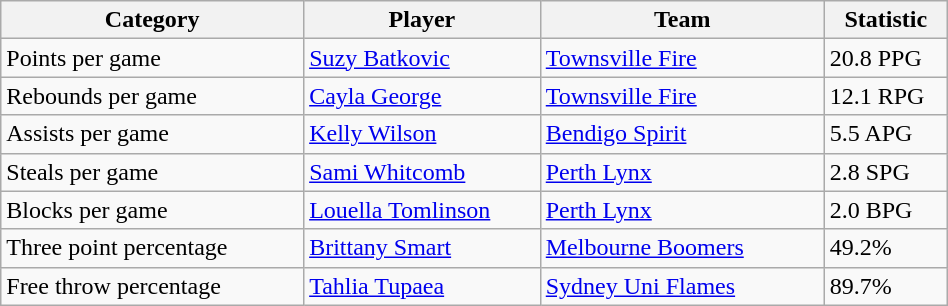<table class="wikitable" style="width: 50%">
<tr>
<th width=32%>Category</th>
<th width=25%>Player</th>
<th width=30%>Team</th>
<th width=20%>Statistic</th>
</tr>
<tr>
<td>Points per game</td>
<td><a href='#'>Suzy Batkovic</a></td>
<td><a href='#'>Townsville Fire</a></td>
<td>20.8 PPG</td>
</tr>
<tr>
<td>Rebounds per game</td>
<td><a href='#'>Cayla George</a></td>
<td><a href='#'>Townsville Fire</a></td>
<td>12.1 RPG</td>
</tr>
<tr>
<td>Assists per game</td>
<td><a href='#'>Kelly Wilson</a></td>
<td><a href='#'>Bendigo Spirit</a></td>
<td>5.5 APG</td>
</tr>
<tr>
<td>Steals per game</td>
<td><a href='#'>Sami Whitcomb</a></td>
<td><a href='#'>Perth Lynx</a></td>
<td>2.8 SPG</td>
</tr>
<tr>
<td>Blocks per game</td>
<td><a href='#'>Louella Tomlinson</a></td>
<td><a href='#'>Perth Lynx</a></td>
<td>2.0 BPG</td>
</tr>
<tr>
<td>Three point percentage</td>
<td><a href='#'>Brittany Smart</a></td>
<td><a href='#'>Melbourne Boomers</a></td>
<td>49.2%</td>
</tr>
<tr>
<td>Free throw percentage</td>
<td><a href='#'>Tahlia Tupaea</a></td>
<td><a href='#'>Sydney Uni Flames</a></td>
<td>89.7%</td>
</tr>
</table>
